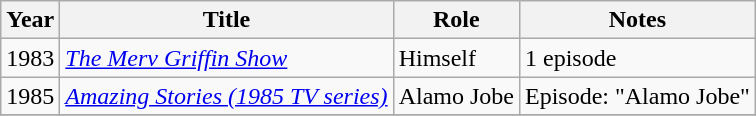<table class="wikitable sortable">
<tr>
<th>Year</th>
<th>Title</th>
<th>Role</th>
<th class="unsortable">Notes</th>
</tr>
<tr>
<td>1983</td>
<td><em><a href='#'>The Merv Griffin Show</a></em></td>
<td>Himself</td>
<td>1 episode</td>
</tr>
<tr>
<td>1985</td>
<td><em><a href='#'>Amazing Stories (1985 TV series)</a></em></td>
<td>Alamo Jobe</td>
<td>Episode: "Alamo Jobe"</td>
</tr>
<tr>
</tr>
</table>
